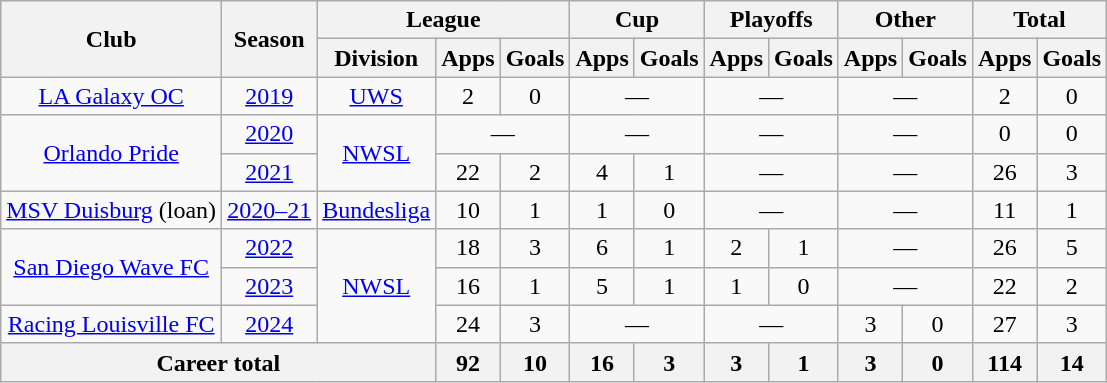<table class="wikitable" style="text-align: center;">
<tr>
<th rowspan="2">Club</th>
<th rowspan="2">Season</th>
<th colspan="3">League</th>
<th colspan="2">Cup</th>
<th colspan="2">Playoffs</th>
<th colspan="2">Other</th>
<th colspan="2">Total</th>
</tr>
<tr>
<th>Division</th>
<th>Apps</th>
<th>Goals</th>
<th>Apps</th>
<th>Goals</th>
<th>Apps</th>
<th>Goals</th>
<th>Apps</th>
<th>Goals</th>
<th>Apps</th>
<th>Goals</th>
</tr>
<tr>
<td><a href='#'>LA Galaxy OC</a></td>
<td><a href='#'>2019</a></td>
<td><a href='#'>UWS</a></td>
<td>2</td>
<td>0</td>
<td colspan="2">—</td>
<td colspan="2">—</td>
<td colspan="2">—</td>
<td>2</td>
<td>0</td>
</tr>
<tr>
<td rowspan="2"><a href='#'>Orlando Pride</a></td>
<td><a href='#'>2020</a></td>
<td rowspan=2><a href='#'>NWSL</a></td>
<td colspan="2">—</td>
<td colspan="2">—</td>
<td colspan="2">—</td>
<td colspan="2">—</td>
<td>0</td>
<td>0</td>
</tr>
<tr>
<td><a href='#'>2021</a></td>
<td>22</td>
<td>2</td>
<td>4</td>
<td>1</td>
<td colspan="2">—</td>
<td colspan="2">—</td>
<td>26</td>
<td>3</td>
</tr>
<tr>
<td><a href='#'>MSV Duisburg</a> (loan)</td>
<td><a href='#'>2020–21</a></td>
<td><a href='#'>Bundesliga</a></td>
<td>10</td>
<td>1</td>
<td>1</td>
<td>0</td>
<td colspan="2">—</td>
<td colspan="2">—</td>
<td>11</td>
<td>1</td>
</tr>
<tr>
<td rowspan="2"><a href='#'>San Diego Wave FC</a></td>
<td><a href='#'>2022</a></td>
<td rowspan="3"><a href='#'>NWSL</a></td>
<td>18</td>
<td>3</td>
<td>6</td>
<td>1</td>
<td>2</td>
<td>1</td>
<td colspan="2">—</td>
<td>26</td>
<td>5</td>
</tr>
<tr>
<td><a href='#'>2023</a></td>
<td>16</td>
<td>1</td>
<td>5</td>
<td>1</td>
<td>1</td>
<td>0</td>
<td colspan="2">—</td>
<td>22</td>
<td>2</td>
</tr>
<tr>
<td><a href='#'>Racing Louisville FC</a></td>
<td><a href='#'>2024</a></td>
<td>24</td>
<td>3</td>
<td colspan="2">—</td>
<td colspan="2">—</td>
<td>3</td>
<td>0</td>
<td>27</td>
<td>3</td>
</tr>
<tr>
<th colspan="3">Career total</th>
<th>92</th>
<th>10</th>
<th>16</th>
<th>3</th>
<th>3</th>
<th>1</th>
<th>3</th>
<th>0</th>
<th>114</th>
<th>14</th>
</tr>
</table>
